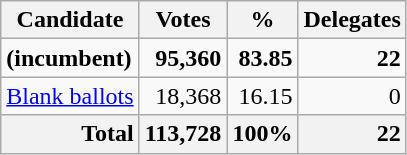<table class="wikitable sortable" style="text-align:right;">
<tr>
<th>Candidate</th>
<th>Votes</th>
<th>%</th>
<th>Delegates</th>
</tr>
<tr>
<td style="text-align:left;"><strong></strong> <strong>(incumbent)</strong></td>
<td><strong>95,360</strong></td>
<td><strong>83.85</strong></td>
<td><strong>22</strong></td>
</tr>
<tr>
<td style="text-align:left;"><a href='#'>Blank ballots</a></td>
<td>18,368</td>
<td>16.15</td>
<td>0</td>
</tr>
<tr style="background-color:#F6F6F6">
<th style="text-align:right;">Total</th>
<th style="text-align:right;">113,728</th>
<th style="text-align:right;">100%</th>
<th style="text-align:right;">22</th>
</tr>
</table>
